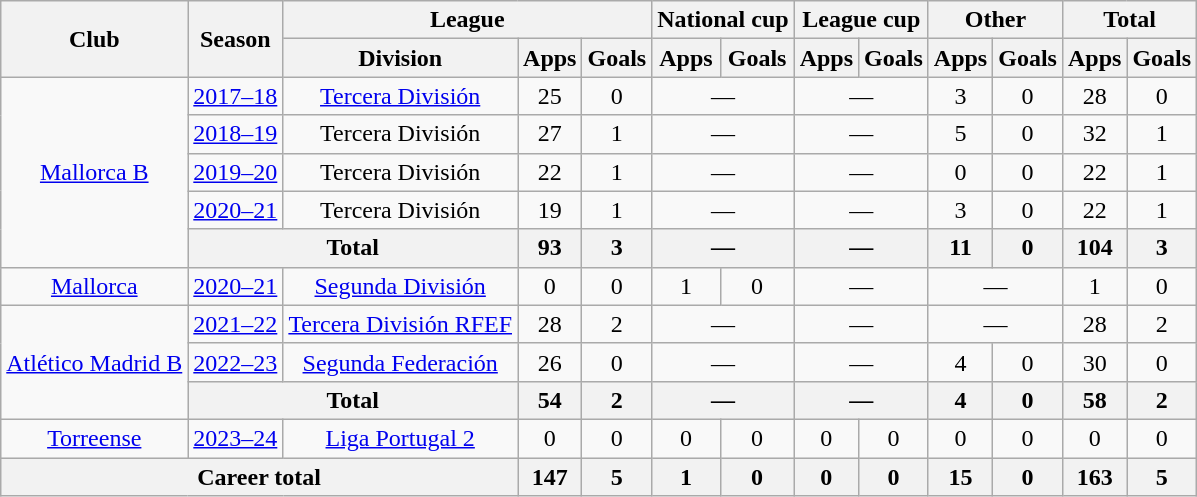<table class="wikitable" style="text-align: center">
<tr>
<th rowspan="2">Club</th>
<th rowspan="2">Season</th>
<th colspan="3">League</th>
<th colspan="2">National cup</th>
<th colspan="2">League cup</th>
<th colspan="2">Other</th>
<th colspan="2">Total</th>
</tr>
<tr>
<th>Division</th>
<th>Apps</th>
<th>Goals</th>
<th>Apps</th>
<th>Goals</th>
<th>Apps</th>
<th>Goals</th>
<th>Apps</th>
<th>Goals</th>
<th>Apps</th>
<th>Goals</th>
</tr>
<tr>
<td rowspan="5"><a href='#'>Mallorca B</a></td>
<td><a href='#'>2017–18</a></td>
<td><a href='#'>Tercera División</a></td>
<td>25</td>
<td>0</td>
<td colspan="2">—</td>
<td colspan="2">—</td>
<td>3</td>
<td>0</td>
<td>28</td>
<td>0</td>
</tr>
<tr>
<td><a href='#'>2018–19</a></td>
<td>Tercera División</td>
<td>27</td>
<td>1</td>
<td colspan="2">—</td>
<td colspan="2">—</td>
<td>5</td>
<td>0</td>
<td>32</td>
<td>1</td>
</tr>
<tr>
<td><a href='#'>2019–20</a></td>
<td>Tercera División</td>
<td>22</td>
<td>1</td>
<td colspan="2">—</td>
<td colspan="2">—</td>
<td>0</td>
<td>0</td>
<td>22</td>
<td>1</td>
</tr>
<tr>
<td><a href='#'>2020–21</a></td>
<td>Tercera División</td>
<td>19</td>
<td>1</td>
<td colspan="2">—</td>
<td colspan="2">—</td>
<td>3</td>
<td>0</td>
<td>22</td>
<td>1</td>
</tr>
<tr>
<th colspan="2">Total</th>
<th>93</th>
<th>3</th>
<th colspan="2">—</th>
<th colspan="2">—</th>
<th>11</th>
<th>0</th>
<th>104</th>
<th>3</th>
</tr>
<tr>
<td><a href='#'>Mallorca</a></td>
<td><a href='#'>2020–21</a></td>
<td><a href='#'>Segunda División</a></td>
<td>0</td>
<td>0</td>
<td>1</td>
<td>0</td>
<td colspan="2">—</td>
<td colspan="2">—</td>
<td>1</td>
<td>0</td>
</tr>
<tr>
<td rowspan="3"><a href='#'>Atlético Madrid B</a></td>
<td><a href='#'>2021–22</a></td>
<td><a href='#'>Tercera División RFEF</a></td>
<td>28</td>
<td>2</td>
<td colspan="2">—</td>
<td colspan="2">—</td>
<td colspan="2">—</td>
<td>28</td>
<td>2</td>
</tr>
<tr>
<td><a href='#'>2022–23</a></td>
<td><a href='#'>Segunda Federación</a></td>
<td>26</td>
<td>0</td>
<td colspan="2">—</td>
<td colspan="2">—</td>
<td>4</td>
<td>0</td>
<td>30</td>
<td>0</td>
</tr>
<tr>
<th colspan="2">Total</th>
<th>54</th>
<th>2</th>
<th colspan="2">—</th>
<th colspan="2">—</th>
<th>4</th>
<th>0</th>
<th>58</th>
<th>2</th>
</tr>
<tr>
<td><a href='#'>Torreense</a></td>
<td><a href='#'>2023–24</a></td>
<td><a href='#'>Liga Portugal 2</a></td>
<td>0</td>
<td>0</td>
<td>0</td>
<td>0</td>
<td>0</td>
<td>0</td>
<td>0</td>
<td>0</td>
<td>0</td>
<td>0</td>
</tr>
<tr>
<th colspan="3">Career total</th>
<th>147</th>
<th>5</th>
<th>1</th>
<th>0</th>
<th>0</th>
<th>0</th>
<th>15</th>
<th>0</th>
<th>163</th>
<th>5</th>
</tr>
</table>
